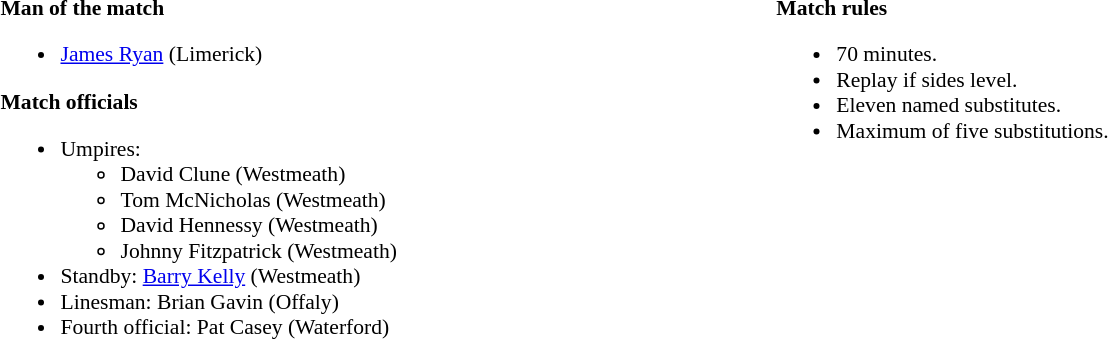<table width=82% style="font-size: 90%">
<tr>
<td width=50% valign=top><br><strong>Man of the match</strong><ul><li><a href='#'>James Ryan</a> (Limerick)</li></ul><strong>Match officials</strong><ul><li>Umpires:<ul><li>David Clune (Westmeath)</li><li>Tom McNicholas (Westmeath)</li><li>David Hennessy (Westmeath)</li><li>Johnny Fitzpatrick (Westmeath)</li></ul></li><li>Standby: <a href='#'>Barry Kelly</a> (Westmeath)</li><li>Linesman: Brian Gavin (Offaly)</li><li>Fourth official: Pat Casey (Waterford)</li></ul></td>
<td width=50% valign=top><br><strong>Match rules</strong><ul><li>70 minutes.</li><li>Replay if sides level.</li><li>Eleven named substitutes.</li><li>Maximum of five substitutions.</li></ul></td>
</tr>
</table>
